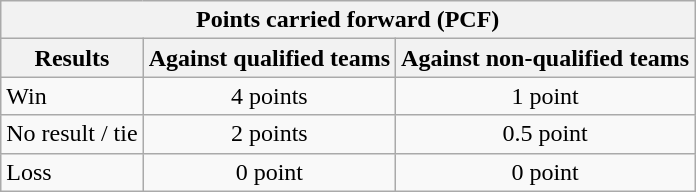<table class="wikitable">
<tr>
<th colspan=3>Points carried forward (PCF)</th>
</tr>
<tr>
<th>Results</th>
<th>Against qualified teams</th>
<th>Against non-qualified teams</th>
</tr>
<tr>
<td>Win</td>
<td align="center">4 points</td>
<td align="center">1 point</td>
</tr>
<tr>
<td>No result / tie</td>
<td align="center">2 points</td>
<td align="center">0.5 point</td>
</tr>
<tr>
<td>Loss</td>
<td align="center">0 point</td>
<td align="center">0 point</td>
</tr>
</table>
